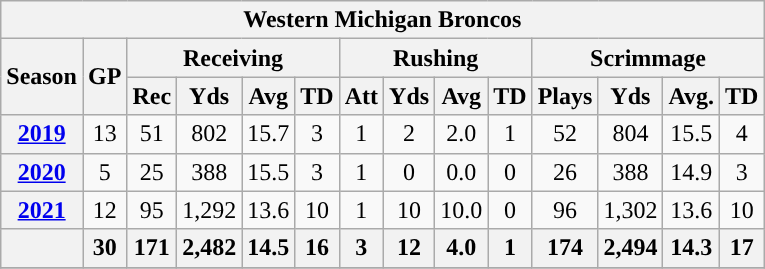<table class="wikitable" style="text-align:center;">
<tr>
<th colspan="14">Western Michigan Broncos</th>
</tr>
<tr>
<th rowspan="2">Season</th>
<th rowspan="2">GP</th>
<th colspan="4">Receiving</th>
<th colspan="4">Rushing</th>
<th colspan="4">Scrimmage</th>
</tr>
<tr>
<th>Rec</th>
<th>Yds</th>
<th>Avg</th>
<th>TD</th>
<th>Att</th>
<th>Yds</th>
<th>Avg</th>
<th>TD</th>
<th>Plays</th>
<th>Yds</th>
<th>Avg.</th>
<th>TD</th>
</tr>
<tr>
<th><a href='#'>2019</a></th>
<td>13</td>
<td>51</td>
<td>802</td>
<td>15.7</td>
<td>3</td>
<td>1</td>
<td>2</td>
<td>2.0</td>
<td>1</td>
<td>52</td>
<td>804</td>
<td>15.5</td>
<td>4</td>
</tr>
<tr>
<th><a href='#'>2020</a></th>
<td>5</td>
<td>25</td>
<td>388</td>
<td>15.5</td>
<td>3</td>
<td>1</td>
<td>0</td>
<td>0.0</td>
<td>0</td>
<td>26</td>
<td>388</td>
<td>14.9</td>
<td>3</td>
</tr>
<tr>
<th><a href='#'>2021</a></th>
<td>12</td>
<td>95</td>
<td>1,292</td>
<td>13.6</td>
<td>10</td>
<td>1</td>
<td>10</td>
<td>10.0</td>
<td>0</td>
<td>96</td>
<td>1,302</td>
<td>13.6</td>
<td>10</td>
</tr>
<tr>
<th></th>
<th>30</th>
<th>171</th>
<th>2,482</th>
<th>14.5</th>
<th>16</th>
<th>3</th>
<th>12</th>
<th>4.0</th>
<th>1</th>
<th>174</th>
<th>2,494</th>
<th>14.3</th>
<th>17</th>
</tr>
<tr>
</tr>
</table>
